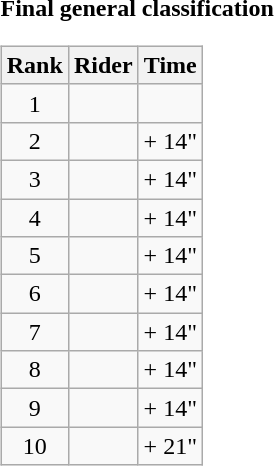<table>
<tr>
<td><strong>Final general classification</strong><br><table class="wikitable">
<tr>
<th scope="col">Rank</th>
<th scope="col">Rider</th>
<th scope="col">Time</th>
</tr>
<tr>
<td style="text-align:center;">1</td>
<td></td>
<td style="text-align:right;"></td>
</tr>
<tr>
<td style="text-align:center;">2</td>
<td></td>
<td style="text-align:right;">+ 14"</td>
</tr>
<tr>
<td style="text-align:center;">3</td>
<td></td>
<td style="text-align:right;">+ 14"</td>
</tr>
<tr>
<td style="text-align:center;">4</td>
<td></td>
<td style="text-align:right;">+ 14"</td>
</tr>
<tr>
<td style="text-align:center;">5</td>
<td></td>
<td style="text-align:right;">+ 14"</td>
</tr>
<tr>
<td style="text-align:center;">6</td>
<td></td>
<td style="text-align:right;">+ 14"</td>
</tr>
<tr>
<td style="text-align:center;">7</td>
<td></td>
<td style="text-align:right;">+ 14"</td>
</tr>
<tr>
<td style="text-align:center;">8</td>
<td></td>
<td style="text-align:right;">+ 14"</td>
</tr>
<tr>
<td style="text-align:center;">9</td>
<td></td>
<td style="text-align:right;">+ 14"</td>
</tr>
<tr>
<td style="text-align:center;">10</td>
<td></td>
<td style="text-align:right;">+ 21"</td>
</tr>
</table>
</td>
</tr>
</table>
